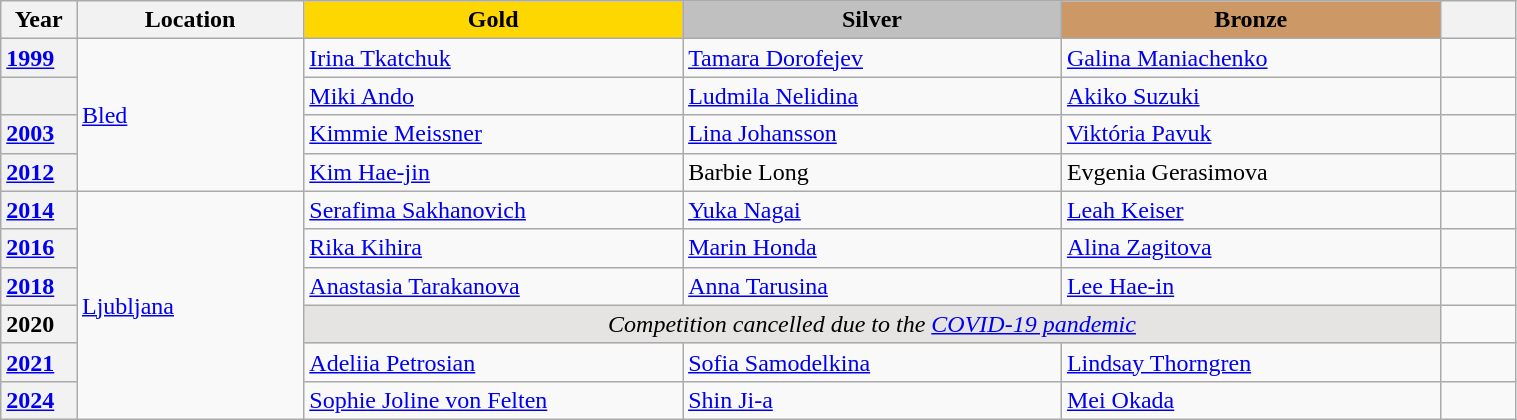<table class="wikitable unsortable" style="text-align:left; width:80%">
<tr>
<th scope="col" style="text-align:center; width:5%">Year</th>
<th scope="col" style="text-align:center; width:15%">Location</th>
<th scope="col" style="text-align:center; width:25%; background:gold">Gold</th>
<th scope="col" style="text-align:center; width:25%; background:silver">Silver</th>
<th scope="col" style="text-align:center; width:25%; background:#c96">Bronze</th>
<th scope="col" style="text-align:center; width:5%"></th>
</tr>
<tr>
<th scope="row" style="text-align:left"><a href='#'>1999</a></th>
<td rowspan="4"><a href='#'>Bled</a></td>
<td> <a href='#'>Irina Tkatchuk</a></td>
<td> <a href='#'>Tamara Dorofejev</a></td>
<td> <a href='#'>Galina Maniachenko</a></td>
<td></td>
</tr>
<tr>
<th scope="row" style="text-align:left"></th>
<td> <a href='#'>Miki Ando</a></td>
<td> <a href='#'>Ludmila Nelidina</a></td>
<td> <a href='#'>Akiko Suzuki</a></td>
<td></td>
</tr>
<tr>
<th scope="row" style="text-align:left"><a href='#'>2003</a></th>
<td> <a href='#'>Kimmie Meissner</a></td>
<td> <a href='#'>Lina Johansson</a></td>
<td> <a href='#'>Viktória Pavuk</a></td>
<td></td>
</tr>
<tr>
<th scope="row" style="text-align:left"><a href='#'>2012</a></th>
<td> <a href='#'>Kim Hae-jin</a></td>
<td> Barbie Long</td>
<td> Evgenia Gerasimova</td>
<td></td>
</tr>
<tr>
<th scope="row" style="text-align:left"><a href='#'>2014</a></th>
<td rowspan="6"><a href='#'>Ljubljana</a></td>
<td> <a href='#'>Serafima Sakhanovich</a></td>
<td> <a href='#'>Yuka Nagai</a></td>
<td> <a href='#'>Leah Keiser</a></td>
<td></td>
</tr>
<tr>
<th scope="row" style="text-align:left"><a href='#'>2016</a></th>
<td> <a href='#'>Rika Kihira</a></td>
<td> <a href='#'>Marin Honda</a></td>
<td> <a href='#'>Alina Zagitova</a></td>
<td></td>
</tr>
<tr>
<th scope="row" style="text-align:left"><a href='#'>2018</a></th>
<td> <a href='#'>Anastasia Tarakanova</a></td>
<td> <a href='#'>Anna Tarusina</a></td>
<td> <a href='#'>Lee Hae-in</a></td>
<td></td>
</tr>
<tr>
<th scope="row" style="text-align:left">2020</th>
<td colspan="3" align="center" bgcolor="e5e4e2"><em>Competition cancelled due to the <a href='#'>COVID-19 pandemic</a></em></td>
<td></td>
</tr>
<tr>
<th scope="row" style="text-align:left"><a href='#'>2021</a></th>
<td> <a href='#'>Adeliia Petrosian</a></td>
<td> <a href='#'>Sofia Samodelkina</a></td>
<td> <a href='#'>Lindsay Thorngren</a></td>
<td></td>
</tr>
<tr>
<th scope="row" style="text-align:left"><a href='#'>2024</a></th>
<td> <a href='#'>Sophie Joline von Felten</a></td>
<td> <a href='#'>Shin Ji-a</a></td>
<td> <a href='#'>Mei Okada</a></td>
<td></td>
</tr>
</table>
